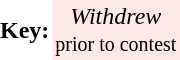<table border="0" cellspacing="0" cellpadding="2">
<tr>
<td><strong>Key:</strong></td>
<td align="center" bgcolor=#FFE8E8><em>Withdrew</em><br><small>prior to contest</small></td>
</tr>
</table>
